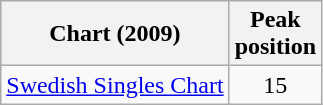<table class="wikitable">
<tr>
<th>Chart (2009)</th>
<th>Peak<br>position</th>
</tr>
<tr>
<td><a href='#'>Swedish Singles Chart</a></td>
<td align="center">15</td>
</tr>
</table>
